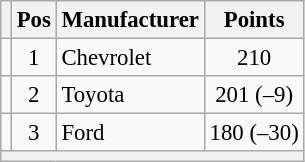<table class="wikitable" style="font-size: 95%;">
<tr>
<th></th>
<th>Pos</th>
<th>Manufacturer</th>
<th>Points</th>
</tr>
<tr>
<td align="left"></td>
<td style="text-align:center;">1</td>
<td>Chevrolet</td>
<td style="text-align:center;">210</td>
</tr>
<tr>
<td align="left"></td>
<td style="text-align:center;">2</td>
<td>Toyota</td>
<td style="text-align:center;">201 (–9)</td>
</tr>
<tr>
<td align="left"></td>
<td style="text-align:center;">3</td>
<td>Ford</td>
<td style="text-align:center;">180 (–30)</td>
</tr>
<tr class="sortbottom">
<th colspan="9"></th>
</tr>
</table>
